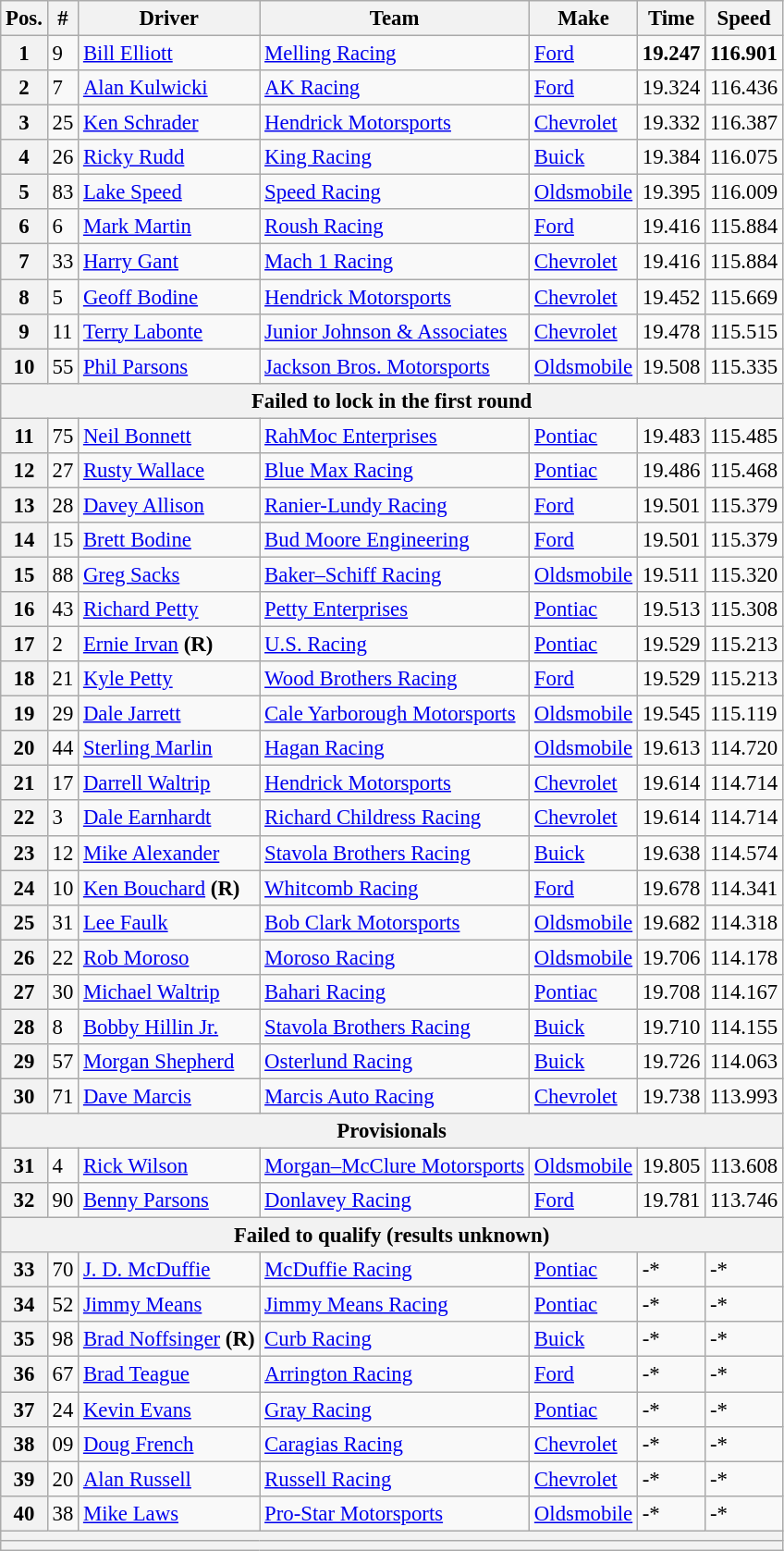<table class="wikitable" style="font-size:95%">
<tr>
<th>Pos.</th>
<th>#</th>
<th>Driver</th>
<th>Team</th>
<th>Make</th>
<th>Time</th>
<th>Speed</th>
</tr>
<tr>
<th>1</th>
<td>9</td>
<td><a href='#'>Bill Elliott</a></td>
<td><a href='#'>Melling Racing</a></td>
<td><a href='#'>Ford</a></td>
<td><strong>19.247</strong></td>
<td><strong>116.901</strong></td>
</tr>
<tr>
<th>2</th>
<td>7</td>
<td><a href='#'>Alan Kulwicki</a></td>
<td><a href='#'>AK Racing</a></td>
<td><a href='#'>Ford</a></td>
<td>19.324</td>
<td>116.436</td>
</tr>
<tr>
<th>3</th>
<td>25</td>
<td><a href='#'>Ken Schrader</a></td>
<td><a href='#'>Hendrick Motorsports</a></td>
<td><a href='#'>Chevrolet</a></td>
<td>19.332</td>
<td>116.387</td>
</tr>
<tr>
<th>4</th>
<td>26</td>
<td><a href='#'>Ricky Rudd</a></td>
<td><a href='#'>King Racing</a></td>
<td><a href='#'>Buick</a></td>
<td>19.384</td>
<td>116.075</td>
</tr>
<tr>
<th>5</th>
<td>83</td>
<td><a href='#'>Lake Speed</a></td>
<td><a href='#'>Speed Racing</a></td>
<td><a href='#'>Oldsmobile</a></td>
<td>19.395</td>
<td>116.009</td>
</tr>
<tr>
<th>6</th>
<td>6</td>
<td><a href='#'>Mark Martin</a></td>
<td><a href='#'>Roush Racing</a></td>
<td><a href='#'>Ford</a></td>
<td>19.416</td>
<td>115.884</td>
</tr>
<tr>
<th>7</th>
<td>33</td>
<td><a href='#'>Harry Gant</a></td>
<td><a href='#'>Mach 1 Racing</a></td>
<td><a href='#'>Chevrolet</a></td>
<td>19.416</td>
<td>115.884</td>
</tr>
<tr>
<th>8</th>
<td>5</td>
<td><a href='#'>Geoff Bodine</a></td>
<td><a href='#'>Hendrick Motorsports</a></td>
<td><a href='#'>Chevrolet</a></td>
<td>19.452</td>
<td>115.669</td>
</tr>
<tr>
<th>9</th>
<td>11</td>
<td><a href='#'>Terry Labonte</a></td>
<td><a href='#'>Junior Johnson & Associates</a></td>
<td><a href='#'>Chevrolet</a></td>
<td>19.478</td>
<td>115.515</td>
</tr>
<tr>
<th>10</th>
<td>55</td>
<td><a href='#'>Phil Parsons</a></td>
<td><a href='#'>Jackson Bros. Motorsports</a></td>
<td><a href='#'>Oldsmobile</a></td>
<td>19.508</td>
<td>115.335</td>
</tr>
<tr>
<th colspan="7">Failed to lock in the first round</th>
</tr>
<tr>
<th>11</th>
<td>75</td>
<td><a href='#'>Neil Bonnett</a></td>
<td><a href='#'>RahMoc Enterprises</a></td>
<td><a href='#'>Pontiac</a></td>
<td>19.483</td>
<td>115.485</td>
</tr>
<tr>
<th>12</th>
<td>27</td>
<td><a href='#'>Rusty Wallace</a></td>
<td><a href='#'>Blue Max Racing</a></td>
<td><a href='#'>Pontiac</a></td>
<td>19.486</td>
<td>115.468</td>
</tr>
<tr>
<th>13</th>
<td>28</td>
<td><a href='#'>Davey Allison</a></td>
<td><a href='#'>Ranier-Lundy Racing</a></td>
<td><a href='#'>Ford</a></td>
<td>19.501</td>
<td>115.379</td>
</tr>
<tr>
<th>14</th>
<td>15</td>
<td><a href='#'>Brett Bodine</a></td>
<td><a href='#'>Bud Moore Engineering</a></td>
<td><a href='#'>Ford</a></td>
<td>19.501</td>
<td>115.379</td>
</tr>
<tr>
<th>15</th>
<td>88</td>
<td><a href='#'>Greg Sacks</a></td>
<td><a href='#'>Baker–Schiff Racing</a></td>
<td><a href='#'>Oldsmobile</a></td>
<td>19.511</td>
<td>115.320</td>
</tr>
<tr>
<th>16</th>
<td>43</td>
<td><a href='#'>Richard Petty</a></td>
<td><a href='#'>Petty Enterprises</a></td>
<td><a href='#'>Pontiac</a></td>
<td>19.513</td>
<td>115.308</td>
</tr>
<tr>
<th>17</th>
<td>2</td>
<td><a href='#'>Ernie Irvan</a> <strong>(R)</strong></td>
<td><a href='#'>U.S. Racing</a></td>
<td><a href='#'>Pontiac</a></td>
<td>19.529</td>
<td>115.213</td>
</tr>
<tr>
<th>18</th>
<td>21</td>
<td><a href='#'>Kyle Petty</a></td>
<td><a href='#'>Wood Brothers Racing</a></td>
<td><a href='#'>Ford</a></td>
<td>19.529</td>
<td>115.213</td>
</tr>
<tr>
<th>19</th>
<td>29</td>
<td><a href='#'>Dale Jarrett</a></td>
<td><a href='#'>Cale Yarborough Motorsports</a></td>
<td><a href='#'>Oldsmobile</a></td>
<td>19.545</td>
<td>115.119</td>
</tr>
<tr>
<th>20</th>
<td>44</td>
<td><a href='#'>Sterling Marlin</a></td>
<td><a href='#'>Hagan Racing</a></td>
<td><a href='#'>Oldsmobile</a></td>
<td>19.613</td>
<td>114.720</td>
</tr>
<tr>
<th>21</th>
<td>17</td>
<td><a href='#'>Darrell Waltrip</a></td>
<td><a href='#'>Hendrick Motorsports</a></td>
<td><a href='#'>Chevrolet</a></td>
<td>19.614</td>
<td>114.714</td>
</tr>
<tr>
<th>22</th>
<td>3</td>
<td><a href='#'>Dale Earnhardt</a></td>
<td><a href='#'>Richard Childress Racing</a></td>
<td><a href='#'>Chevrolet</a></td>
<td>19.614</td>
<td>114.714</td>
</tr>
<tr>
<th>23</th>
<td>12</td>
<td><a href='#'>Mike Alexander</a></td>
<td><a href='#'>Stavola Brothers Racing</a></td>
<td><a href='#'>Buick</a></td>
<td>19.638</td>
<td>114.574</td>
</tr>
<tr>
<th>24</th>
<td>10</td>
<td><a href='#'>Ken Bouchard</a> <strong>(R)</strong></td>
<td><a href='#'>Whitcomb Racing</a></td>
<td><a href='#'>Ford</a></td>
<td>19.678</td>
<td>114.341</td>
</tr>
<tr>
<th>25</th>
<td>31</td>
<td><a href='#'>Lee Faulk</a></td>
<td><a href='#'>Bob Clark Motorsports</a></td>
<td><a href='#'>Oldsmobile</a></td>
<td>19.682</td>
<td>114.318</td>
</tr>
<tr>
<th>26</th>
<td>22</td>
<td><a href='#'>Rob Moroso</a></td>
<td><a href='#'>Moroso Racing</a></td>
<td><a href='#'>Oldsmobile</a></td>
<td>19.706</td>
<td>114.178</td>
</tr>
<tr>
<th>27</th>
<td>30</td>
<td><a href='#'>Michael Waltrip</a></td>
<td><a href='#'>Bahari Racing</a></td>
<td><a href='#'>Pontiac</a></td>
<td>19.708</td>
<td>114.167</td>
</tr>
<tr>
<th>28</th>
<td>8</td>
<td><a href='#'>Bobby Hillin Jr.</a></td>
<td><a href='#'>Stavola Brothers Racing</a></td>
<td><a href='#'>Buick</a></td>
<td>19.710</td>
<td>114.155</td>
</tr>
<tr>
<th>29</th>
<td>57</td>
<td><a href='#'>Morgan Shepherd</a></td>
<td><a href='#'>Osterlund Racing</a></td>
<td><a href='#'>Buick</a></td>
<td>19.726</td>
<td>114.063</td>
</tr>
<tr>
<th>30</th>
<td>71</td>
<td><a href='#'>Dave Marcis</a></td>
<td><a href='#'>Marcis Auto Racing</a></td>
<td><a href='#'>Chevrolet</a></td>
<td>19.738</td>
<td>113.993</td>
</tr>
<tr>
<th colspan="7">Provisionals</th>
</tr>
<tr>
<th>31</th>
<td>4</td>
<td><a href='#'>Rick Wilson</a></td>
<td><a href='#'>Morgan–McClure Motorsports</a></td>
<td><a href='#'>Oldsmobile</a></td>
<td>19.805</td>
<td>113.608</td>
</tr>
<tr>
<th>32</th>
<td>90</td>
<td><a href='#'>Benny Parsons</a></td>
<td><a href='#'>Donlavey Racing</a></td>
<td><a href='#'>Ford</a></td>
<td>19.781</td>
<td>113.746</td>
</tr>
<tr>
<th colspan="7">Failed to qualify (results unknown)</th>
</tr>
<tr>
<th>33</th>
<td>70</td>
<td><a href='#'>J. D. McDuffie</a></td>
<td><a href='#'>McDuffie Racing</a></td>
<td><a href='#'>Pontiac</a></td>
<td>-*</td>
<td>-*</td>
</tr>
<tr>
<th>34</th>
<td>52</td>
<td><a href='#'>Jimmy Means</a></td>
<td><a href='#'>Jimmy Means Racing</a></td>
<td><a href='#'>Pontiac</a></td>
<td>-*</td>
<td>-*</td>
</tr>
<tr>
<th>35</th>
<td>98</td>
<td><a href='#'>Brad Noffsinger</a> <strong>(R)</strong></td>
<td><a href='#'>Curb Racing</a></td>
<td><a href='#'>Buick</a></td>
<td>-*</td>
<td>-*</td>
</tr>
<tr>
<th>36</th>
<td>67</td>
<td><a href='#'>Brad Teague</a></td>
<td><a href='#'>Arrington Racing</a></td>
<td><a href='#'>Ford</a></td>
<td>-*</td>
<td>-*</td>
</tr>
<tr>
<th>37</th>
<td>24</td>
<td><a href='#'>Kevin Evans</a></td>
<td><a href='#'>Gray Racing</a></td>
<td><a href='#'>Pontiac</a></td>
<td>-*</td>
<td>-*</td>
</tr>
<tr>
<th>38</th>
<td>09</td>
<td><a href='#'>Doug French</a></td>
<td><a href='#'>Caragias Racing</a></td>
<td><a href='#'>Chevrolet</a></td>
<td>-*</td>
<td>-*</td>
</tr>
<tr>
<th>39</th>
<td>20</td>
<td><a href='#'>Alan Russell</a></td>
<td><a href='#'>Russell Racing</a></td>
<td><a href='#'>Chevrolet</a></td>
<td>-*</td>
<td>-*</td>
</tr>
<tr>
<th>40</th>
<td>38</td>
<td><a href='#'>Mike Laws</a></td>
<td><a href='#'>Pro-Star Motorsports</a></td>
<td><a href='#'>Oldsmobile</a></td>
<td>-*</td>
<td>-*</td>
</tr>
<tr>
<th colspan="7"></th>
</tr>
<tr>
<th colspan="7"></th>
</tr>
</table>
